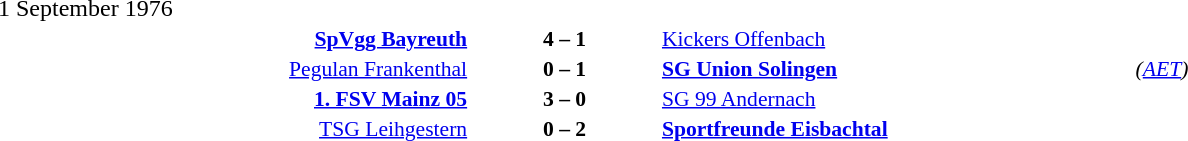<table width=100% cellspacing=1>
<tr>
<th width=25%></th>
<th width=10%></th>
<th width=25%></th>
<th></th>
</tr>
<tr>
<td>1 September 1976</td>
</tr>
<tr style=font-size:90%>
<td align=right><strong><a href='#'>SpVgg Bayreuth</a></strong></td>
<td align=center><strong>4 – 1</strong></td>
<td><a href='#'>Kickers Offenbach</a></td>
</tr>
<tr style=font-size:90%>
<td align=right><a href='#'>Pegulan Frankenthal</a></td>
<td align=center><strong>0 – 1</strong></td>
<td><strong><a href='#'>SG Union Solingen</a></strong></td>
<td><em>(<a href='#'>AET</a>)</em></td>
</tr>
<tr style=font-size:90%>
<td align=right><strong><a href='#'>1. FSV Mainz 05</a></strong></td>
<td align=center><strong>3 – 0</strong></td>
<td><a href='#'>SG 99 Andernach</a></td>
</tr>
<tr style=font-size:90%>
<td align=right><a href='#'>TSG Leihgestern</a></td>
<td align=center><strong>0 – 2</strong></td>
<td><strong><a href='#'>Sportfreunde Eisbachtal</a></strong></td>
</tr>
</table>
